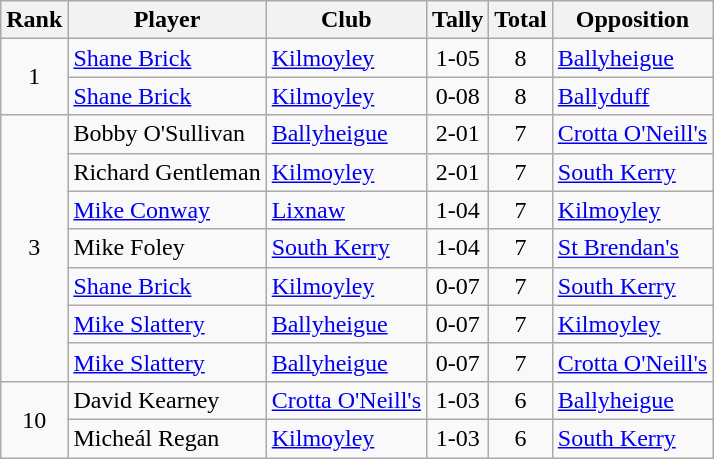<table class="wikitable">
<tr>
<th>Rank</th>
<th>Player</th>
<th>Club</th>
<th>Tally</th>
<th>Total</th>
<th>Opposition</th>
</tr>
<tr>
<td rowspan="2" style="text-align:center;">1</td>
<td><a href='#'>Shane Brick</a></td>
<td><a href='#'>Kilmoyley</a></td>
<td align=center>1-05</td>
<td align=center>8</td>
<td><a href='#'>Ballyheigue</a></td>
</tr>
<tr>
<td><a href='#'>Shane Brick</a></td>
<td><a href='#'>Kilmoyley</a></td>
<td align=center>0-08</td>
<td align=center>8</td>
<td><a href='#'>Ballyduff</a></td>
</tr>
<tr>
<td rowspan="7" style="text-align:center;">3</td>
<td>Bobby O'Sullivan</td>
<td><a href='#'>Ballyheigue</a></td>
<td align=center>2-01</td>
<td align=center>7</td>
<td><a href='#'>Crotta O'Neill's</a></td>
</tr>
<tr>
<td>Richard Gentleman</td>
<td><a href='#'>Kilmoyley</a></td>
<td align=center>2-01</td>
<td align=center>7</td>
<td><a href='#'>South Kerry</a></td>
</tr>
<tr>
<td><a href='#'>Mike Conway</a></td>
<td><a href='#'>Lixnaw</a></td>
<td align=center>1-04</td>
<td align=center>7</td>
<td><a href='#'>Kilmoyley</a></td>
</tr>
<tr>
<td>Mike Foley</td>
<td><a href='#'>South Kerry</a></td>
<td align=center>1-04</td>
<td align=center>7</td>
<td><a href='#'>St Brendan's</a></td>
</tr>
<tr>
<td><a href='#'>Shane Brick</a></td>
<td><a href='#'>Kilmoyley</a></td>
<td align=center>0-07</td>
<td align=center>7</td>
<td><a href='#'>South Kerry</a></td>
</tr>
<tr>
<td><a href='#'>Mike Slattery</a></td>
<td><a href='#'>Ballyheigue</a></td>
<td align=center>0-07</td>
<td align=center>7</td>
<td><a href='#'>Kilmoyley</a></td>
</tr>
<tr>
<td><a href='#'>Mike Slattery</a></td>
<td><a href='#'>Ballyheigue</a></td>
<td align=center>0-07</td>
<td align=center>7</td>
<td><a href='#'>Crotta O'Neill's</a></td>
</tr>
<tr>
<td rowspan="2" style="text-align:center;">10</td>
<td>David Kearney</td>
<td><a href='#'>Crotta O'Neill's</a></td>
<td align=center>1-03</td>
<td align=center>6</td>
<td><a href='#'>Ballyheigue</a></td>
</tr>
<tr>
<td>Micheál Regan</td>
<td><a href='#'>Kilmoyley</a></td>
<td align=center>1-03</td>
<td align=center>6</td>
<td><a href='#'>South Kerry</a></td>
</tr>
</table>
